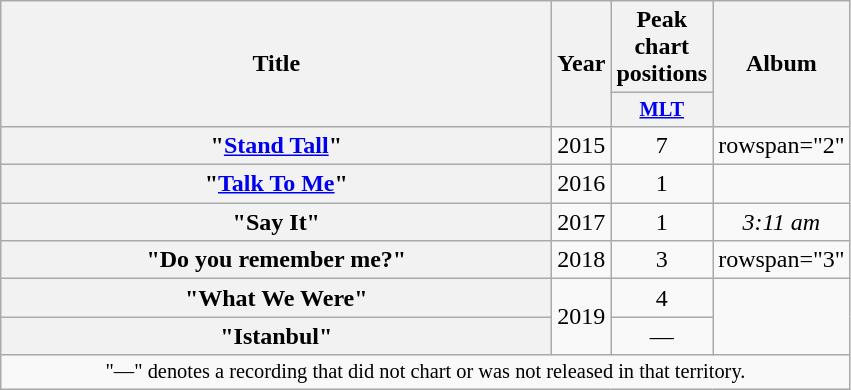<table class="wikitable plainrowheaders" style="text-align:center;">
<tr>
<th scope="col" rowspan="2" style="width:22.5em">Title</th>
<th scope="col" rowspan="2">Year</th>
<th scope="col">Peak chart positions</th>
<th scope="col" rowspan="2">Album</th>
</tr>
<tr>
<th scope="col" style="width:3em;font-size:85%;"><a href='#'>MLT</a><br></th>
</tr>
<tr>
<th scope="row">"<a href='#'>Stand Tall</a>"</th>
<td>2015</td>
<td>7</td>
<td>rowspan="2" </td>
</tr>
<tr>
<th scope="row">"<a href='#'>Talk To Me</a>"</th>
<td>2016</td>
<td>1</td>
</tr>
<tr>
<th scope="row">"Say It"</th>
<td>2017</td>
<td>1</td>
<td><em>3:11 am</em></td>
</tr>
<tr>
<th scope="row">"Do you remember me?"</th>
<td>2018</td>
<td>3</td>
<td>rowspan="3" </td>
</tr>
<tr>
<th scope="row">"What We Were"</th>
<td rowspan="2">2019</td>
<td>4</td>
</tr>
<tr>
<th scope="row">"Istanbul"</th>
<td>—</td>
</tr>
<tr>
<td colspan="4" style="font-size:85%">"—" denotes a recording that did not chart or was not released in that territory.</td>
</tr>
</table>
